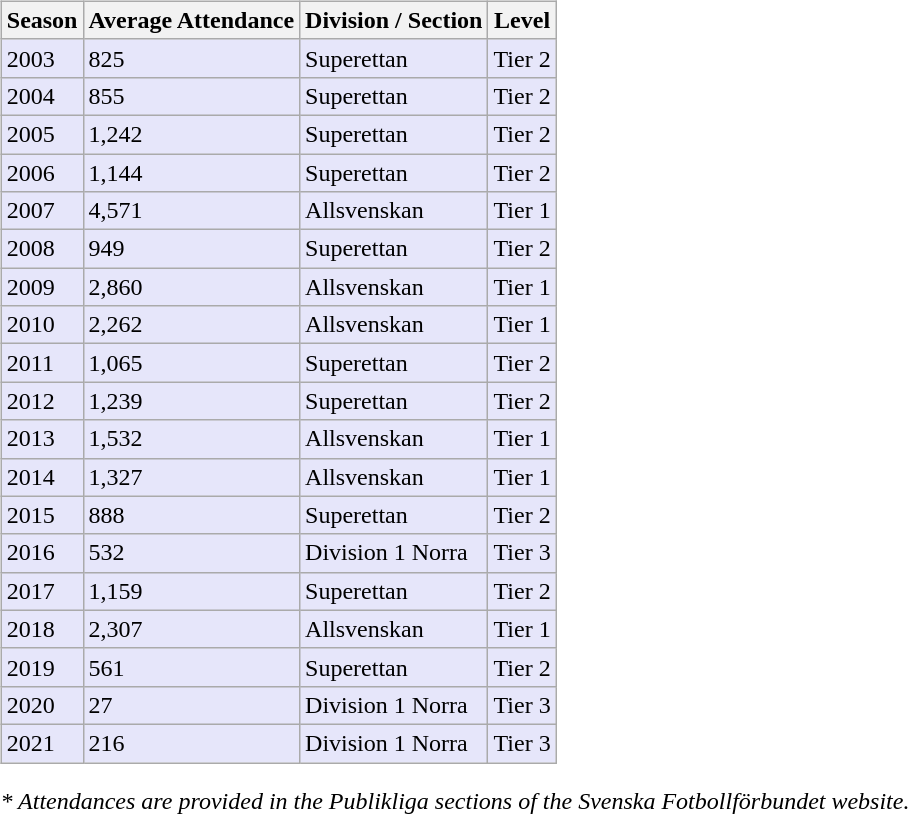<table>
<tr>
<td valign="top" width=0%><br><table class="wikitable">
<tr style="background:#f0f6fa;">
<th><strong>Season</strong></th>
<th><strong>Average Attendance</strong></th>
<th><strong>Division / Section</strong></th>
<th><strong>Level</strong></th>
</tr>
<tr>
<td style="background:#E6E6FA;">2003</td>
<td style="background:#E6E6FA;">825</td>
<td style="background:#E6E6FA;">Superettan</td>
<td style="background:#E6E6FA;">Tier 2</td>
</tr>
<tr>
<td style="background:#E6E6FA;">2004</td>
<td style="background:#E6E6FA;">855</td>
<td style="background:#E6E6FA;">Superettan</td>
<td style="background:#E6E6FA;">Tier 2</td>
</tr>
<tr>
<td style="background:#E6E6FA;">2005</td>
<td style="background:#E6E6FA;">1,242</td>
<td style="background:#E6E6FA;">Superettan</td>
<td style="background:#E6E6FA;">Tier 2</td>
</tr>
<tr>
<td style="background:#E6E6FA;">2006</td>
<td style="background:#E6E6FA;">1,144</td>
<td style="background:#E6E6FA;">Superettan</td>
<td style="background:#E6E6FA;">Tier 2</td>
</tr>
<tr>
<td style="background:#E6E6FA;">2007</td>
<td style="background:#E6E6FA;">4,571</td>
<td style="background:#E6E6FA;">Allsvenskan</td>
<td style="background:#E6E6FA;">Tier 1</td>
</tr>
<tr>
<td style="background:#E6E6FA;">2008</td>
<td style="background:#E6E6FA;">949</td>
<td style="background:#E6E6FA;">Superettan</td>
<td style="background:#E6E6FA;">Tier 2</td>
</tr>
<tr>
<td style="background:#E6E6FA;">2009</td>
<td style="background:#E6E6FA;">2,860</td>
<td style="background:#E6E6FA;">Allsvenskan</td>
<td style="background:#E6E6FA;">Tier 1</td>
</tr>
<tr>
<td style="background:#E6E6FA;">2010</td>
<td style="background:#E6E6FA;">2,262</td>
<td style="background:#E6E6FA;">Allsvenskan</td>
<td style="background:#E6E6FA;">Tier 1</td>
</tr>
<tr>
<td style="background:#E6E6FA;">2011</td>
<td style="background:#E6E6FA;">1,065</td>
<td style="background:#E6E6FA;">Superettan</td>
<td style="background:#E6E6FA;">Tier 2</td>
</tr>
<tr>
<td style="background:#E6E6FA;">2012</td>
<td style="background:#E6E6FA;">1,239</td>
<td style="background:#E6E6FA;">Superettan</td>
<td style="background:#E6E6FA;">Tier 2</td>
</tr>
<tr>
<td style="background:#E6E6FA;">2013</td>
<td style="background:#E6E6FA;">1,532</td>
<td style="background:#E6E6FA;">Allsvenskan</td>
<td style="background:#E6E6FA;">Tier 1</td>
</tr>
<tr>
<td style="background:#E6E6FA;">2014</td>
<td style="background:#E6E6FA;">1,327</td>
<td style="background:#E6E6FA;">Allsvenskan</td>
<td style="background:#E6E6FA;">Tier 1</td>
</tr>
<tr>
<td style="background:#E6E6FA;">2015</td>
<td style="background:#E6E6FA;">888</td>
<td style="background:#E6E6FA;">Superettan</td>
<td style="background:#E6E6FA;">Tier 2</td>
</tr>
<tr>
<td style="background:#E6E6FA;">2016</td>
<td style="background:#E6E6FA;">532</td>
<td style="background:#E6E6FA;">Division 1 Norra</td>
<td style="background:#E6E6FA;">Tier 3</td>
</tr>
<tr>
<td style="background:#E6E6FA;">2017</td>
<td style="background:#E6E6FA;">1,159</td>
<td style="background:#E6E6FA;">Superettan</td>
<td style="background:#E6E6FA;">Tier 2</td>
</tr>
<tr>
<td style="background:#E6E6FA;">2018</td>
<td style="background:#E6E6FA;">2,307</td>
<td style="background:#E6E6FA;">Allsvenskan</td>
<td style="background:#E6E6FA;">Tier 1</td>
</tr>
<tr>
<td style="background:#E6E6FA;">2019</td>
<td style="background:#E6E6FA;">561</td>
<td style="background:#E6E6FA;">Superettan</td>
<td style="background:#E6E6FA;">Tier 2</td>
</tr>
<tr>
<td style="background:#E6E6FA;">2020</td>
<td style="background:#E6E6FA;">27</td>
<td style="background:#E6E6FA;">Division 1 Norra</td>
<td style="background:#E6E6FA;">Tier 3</td>
</tr>
<tr>
<td style="background:#E6E6FA;">2021</td>
<td style="background:#E6E6FA;">216</td>
<td style="background:#E6E6FA;">Division 1 Norra</td>
<td style="background:#E6E6FA;">Tier 3</td>
</tr>
</table>
<em>* Attendances are provided in the Publikliga sections of the Svenska Fotbollförbundet website.</em></td>
</tr>
</table>
